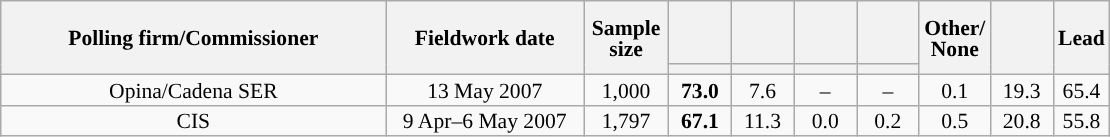<table class="wikitable collapsible collapsed" style="text-align:center; font-size:90%; line-height:14px;">
<tr style="height:42px;">
<th style="width:250px;" rowspan="2">Polling firm/Commissioner</th>
<th style="width:125px;" rowspan="2">Fieldwork date</th>
<th style="width:50px;" rowspan="2">Sample size</th>
<th style="width:35px;"></th>
<th style="width:35px;"></th>
<th style="width:35px;"></th>
<th style="width:35px;"></th>
<th style="width:35px;" rowspan="2">Other/<br>None</th>
<th style="width:35px;" rowspan="2"></th>
<th style="width:30px;" rowspan="2">Lead</th>
</tr>
<tr>
<th style="color:inherit;background:"></th>
<th style="color:inherit;background:"></th>
<th style="color:inherit;background:"></th>
<th style="color:inherit;background:"></th>
</tr>
<tr>
<td>Opina/Cadena SER</td>
<td>13 May 2007</td>
<td>1,000</td>
<td><strong>73.0</strong></td>
<td>7.6</td>
<td>–</td>
<td>–</td>
<td>0.1</td>
<td>19.3</td>
<td style="background:">65.4</td>
</tr>
<tr>
<td>CIS</td>
<td>9 Apr–6 May 2007</td>
<td>1,797</td>
<td><strong>67.1</strong></td>
<td>11.3</td>
<td>0.0</td>
<td>0.2</td>
<td>0.5</td>
<td>20.8</td>
<td style="background:">55.8</td>
</tr>
</table>
